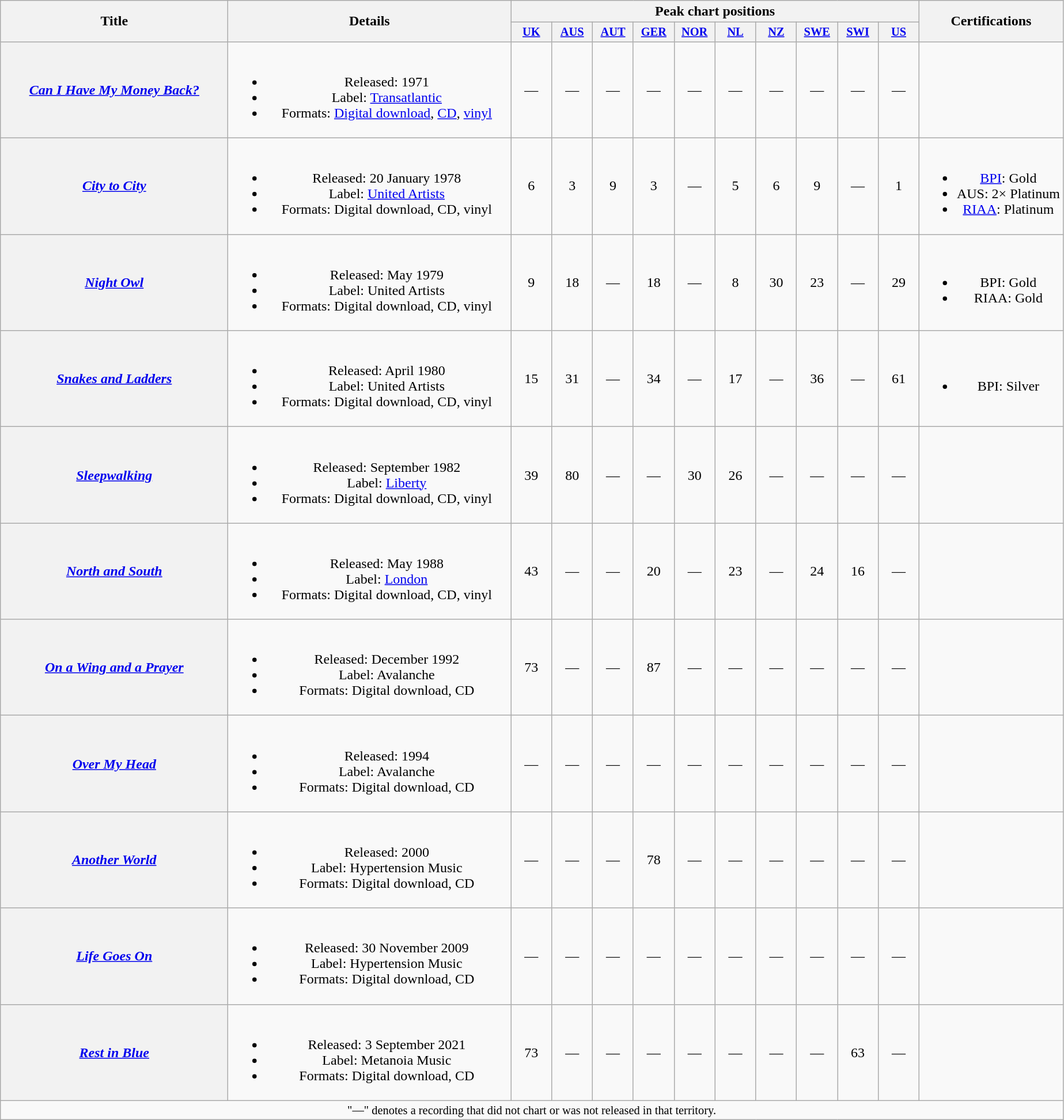<table class="wikitable plainrowheaders" style="text-align:center;">
<tr>
<th scope="col" rowspan="2" style="width:16em;">Title</th>
<th scope="col" rowspan="2" style="width:20em;">Details</th>
<th scope="col" colspan="10">Peak chart positions</th>
<th scope="col" rowspan="2">Certifications</th>
</tr>
<tr>
<th scope="col" style="width:3em;font-size:85%;"><a href='#'>UK</a><br></th>
<th scope="col" style="width:3em;font-size:85%;"><a href='#'>AUS</a><br></th>
<th scope="col" style="width:3em;font-size:85%;"><a href='#'>AUT</a><br></th>
<th scope="col" style="width:3em;font-size:85%;"><a href='#'>GER</a><br></th>
<th scope="col" style="width:3em;font-size:85%;"><a href='#'>NOR</a><br></th>
<th scope="col" style="width:3em;font-size:85%;"><a href='#'>NL</a><br></th>
<th scope="col" style="width:3em;font-size:85%;"><a href='#'>NZ</a><br></th>
<th scope="col" style="width:3em;font-size:85%;"><a href='#'>SWE</a><br></th>
<th scope="col" style="width:3em;font-size:85%;"><a href='#'>SWI</a><br></th>
<th scope="col" style="width:3em;font-size:85%;"><a href='#'>US</a><br></th>
</tr>
<tr>
<th scope="row"><em><a href='#'>Can I Have My Money Back?</a></em></th>
<td><br><ul><li>Released: 1971</li><li>Label: <a href='#'>Transatlantic</a></li><li>Formats: <a href='#'>Digital download</a>, <a href='#'>CD</a>, <a href='#'>vinyl</a></li></ul></td>
<td>—</td>
<td>—</td>
<td>—</td>
<td>—</td>
<td>—</td>
<td>—</td>
<td>—</td>
<td>—</td>
<td>—</td>
<td>—</td>
<td></td>
</tr>
<tr>
<th scope="row"><em><a href='#'>City to City</a></em></th>
<td><br><ul><li>Released: 20 January 1978</li><li>Label: <a href='#'>United Artists</a></li><li>Formats: Digital download, CD, vinyl</li></ul></td>
<td>6</td>
<td>3</td>
<td>9</td>
<td>3</td>
<td>—</td>
<td>5</td>
<td>6</td>
<td>9</td>
<td>—</td>
<td>1</td>
<td><br><ul><li><a href='#'>BPI</a>: Gold</li><li>AUS: 2× Platinum</li><li><a href='#'>RIAA</a>: Platinum</li></ul></td>
</tr>
<tr>
<th scope="row"><em><a href='#'>Night Owl</a></em></th>
<td><br><ul><li>Released: May 1979</li><li>Label: United Artists</li><li>Formats: Digital download, CD, vinyl</li></ul></td>
<td>9</td>
<td>18</td>
<td>—</td>
<td>18</td>
<td>—</td>
<td>8</td>
<td>30</td>
<td>23</td>
<td>—</td>
<td>29</td>
<td><br><ul><li>BPI: Gold</li><li>RIAA: Gold</li></ul></td>
</tr>
<tr>
<th scope="row"><em><a href='#'>Snakes and Ladders</a></em></th>
<td><br><ul><li>Released: April 1980</li><li>Label: United Artists</li><li>Formats: Digital download, CD, vinyl</li></ul></td>
<td>15</td>
<td>31</td>
<td>—</td>
<td>34</td>
<td>—</td>
<td>17</td>
<td>—</td>
<td>36</td>
<td>—</td>
<td>61</td>
<td><br><ul><li>BPI: Silver</li></ul></td>
</tr>
<tr>
<th scope="row"><em><a href='#'>Sleepwalking</a></em></th>
<td><br><ul><li>Released: September 1982</li><li>Label: <a href='#'>Liberty</a></li><li>Formats: Digital download, CD, vinyl</li></ul></td>
<td>39</td>
<td>80</td>
<td>—</td>
<td>—</td>
<td>30</td>
<td>26</td>
<td>—</td>
<td>—</td>
<td>—</td>
<td>—</td>
<td></td>
</tr>
<tr>
<th scope="row"><em><a href='#'>North and South</a></em></th>
<td><br><ul><li>Released: May 1988</li><li>Label: <a href='#'>London</a></li><li>Formats: Digital download, CD, vinyl</li></ul></td>
<td>43</td>
<td>—</td>
<td>—</td>
<td>20</td>
<td>—</td>
<td>23</td>
<td>—</td>
<td>24</td>
<td>16</td>
<td>—</td>
<td></td>
</tr>
<tr>
<th scope="row"><em><a href='#'>On a Wing and a Prayer</a></em></th>
<td><br><ul><li>Released: December 1992</li><li>Label: Avalanche</li><li>Formats: Digital download, CD</li></ul></td>
<td>73</td>
<td>—</td>
<td>—</td>
<td>87</td>
<td>—</td>
<td>—</td>
<td>—</td>
<td>—</td>
<td>—</td>
<td>—</td>
<td></td>
</tr>
<tr>
<th scope="row"><em><a href='#'>Over My Head</a></em></th>
<td><br><ul><li>Released: 1994</li><li>Label: Avalanche</li><li>Formats: Digital download, CD</li></ul></td>
<td>—</td>
<td>—</td>
<td>—</td>
<td>—</td>
<td>—</td>
<td>—</td>
<td>—</td>
<td>—</td>
<td>—</td>
<td>—</td>
<td></td>
</tr>
<tr>
<th scope="row"><em><a href='#'>Another World</a></em></th>
<td><br><ul><li>Released: 2000</li><li>Label: Hypertension Music</li><li>Formats: Digital download, CD</li></ul></td>
<td>—</td>
<td>—</td>
<td>—</td>
<td>78</td>
<td>—</td>
<td>—</td>
<td>—</td>
<td>—</td>
<td>—</td>
<td>—</td>
<td></td>
</tr>
<tr>
<th scope="row"><em><a href='#'>Life Goes On</a></em></th>
<td><br><ul><li>Released: 30 November 2009</li><li>Label: Hypertension Music</li><li>Formats: Digital download, CD</li></ul></td>
<td>—</td>
<td>—</td>
<td>—</td>
<td>—</td>
<td>—</td>
<td>—</td>
<td>—</td>
<td>—</td>
<td>—</td>
<td>—</td>
<td></td>
</tr>
<tr>
<th scope="row"><em><a href='#'>Rest in Blue</a></em></th>
<td><br><ul><li>Released: 3 September 2021</li><li>Label: Metanoia Music</li><li>Formats: Digital download, CD</li></ul></td>
<td>73</td>
<td>—</td>
<td>—</td>
<td>—</td>
<td>—</td>
<td>—</td>
<td>—</td>
<td>—</td>
<td>63</td>
<td>—</td>
<td></td>
</tr>
<tr>
<td colspan="16" style="font-size:85%">"—" denotes a recording that did not chart or was not released in that territory.</td>
</tr>
</table>
